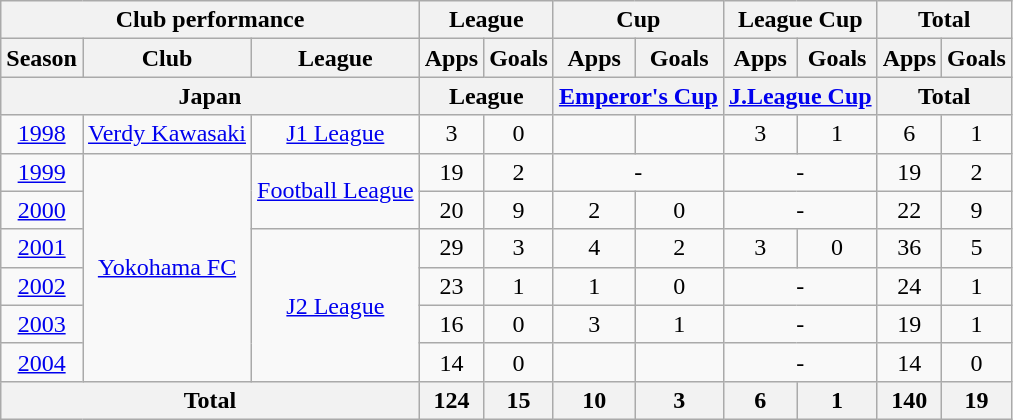<table class="wikitable" style="text-align:center;">
<tr>
<th colspan=3>Club performance</th>
<th colspan=2>League</th>
<th colspan=2>Cup</th>
<th colspan=2>League Cup</th>
<th colspan=2>Total</th>
</tr>
<tr>
<th>Season</th>
<th>Club</th>
<th>League</th>
<th>Apps</th>
<th>Goals</th>
<th>Apps</th>
<th>Goals</th>
<th>Apps</th>
<th>Goals</th>
<th>Apps</th>
<th>Goals</th>
</tr>
<tr>
<th colspan=3>Japan</th>
<th colspan=2>League</th>
<th colspan=2><a href='#'>Emperor's Cup</a></th>
<th colspan=2><a href='#'>J.League Cup</a></th>
<th colspan=2>Total</th>
</tr>
<tr>
<td><a href='#'>1998</a></td>
<td><a href='#'>Verdy Kawasaki</a></td>
<td><a href='#'>J1 League</a></td>
<td>3</td>
<td>0</td>
<td></td>
<td></td>
<td>3</td>
<td>1</td>
<td>6</td>
<td>1</td>
</tr>
<tr>
<td><a href='#'>1999</a></td>
<td rowspan="6"><a href='#'>Yokohama FC</a></td>
<td rowspan="2"><a href='#'>Football League</a></td>
<td>19</td>
<td>2</td>
<td colspan="2">-</td>
<td colspan="2">-</td>
<td>19</td>
<td>2</td>
</tr>
<tr>
<td><a href='#'>2000</a></td>
<td>20</td>
<td>9</td>
<td>2</td>
<td>0</td>
<td colspan="2">-</td>
<td>22</td>
<td>9</td>
</tr>
<tr>
<td><a href='#'>2001</a></td>
<td rowspan="4"><a href='#'>J2 League</a></td>
<td>29</td>
<td>3</td>
<td>4</td>
<td>2</td>
<td>3</td>
<td>0</td>
<td>36</td>
<td>5</td>
</tr>
<tr>
<td><a href='#'>2002</a></td>
<td>23</td>
<td>1</td>
<td>1</td>
<td>0</td>
<td colspan="2">-</td>
<td>24</td>
<td>1</td>
</tr>
<tr>
<td><a href='#'>2003</a></td>
<td>16</td>
<td>0</td>
<td>3</td>
<td>1</td>
<td colspan="2">-</td>
<td>19</td>
<td>1</td>
</tr>
<tr>
<td><a href='#'>2004</a></td>
<td>14</td>
<td>0</td>
<td></td>
<td></td>
<td colspan="2">-</td>
<td>14</td>
<td>0</td>
</tr>
<tr>
<th colspan=3>Total</th>
<th>124</th>
<th>15</th>
<th>10</th>
<th>3</th>
<th>6</th>
<th>1</th>
<th>140</th>
<th>19</th>
</tr>
</table>
